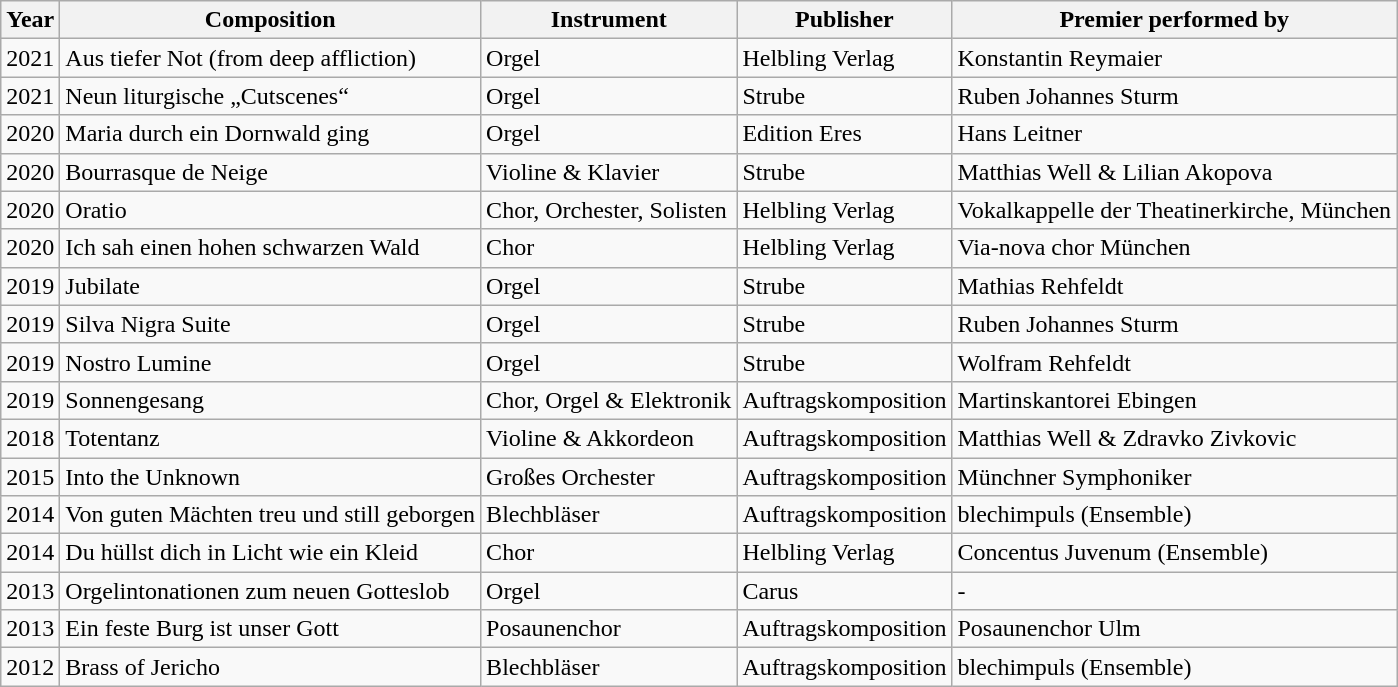<table class="wikitable sortable">
<tr>
<th>Year</th>
<th>Composition</th>
<th>Instrument</th>
<th>Publisher</th>
<th>Premier performed by</th>
</tr>
<tr>
<td>2021</td>
<td>Aus tiefer Not (from deep affliction)</td>
<td>Orgel</td>
<td>Helbling Verlag</td>
<td>Konstantin Reymaier</td>
</tr>
<tr>
<td>2021</td>
<td>Neun liturgische „Cutscenes“</td>
<td>Orgel</td>
<td>Strube</td>
<td>Ruben Johannes Sturm</td>
</tr>
<tr>
<td>2020</td>
<td>Maria durch ein Dornwald ging</td>
<td>Orgel</td>
<td>Edition Eres</td>
<td>Hans Leitner</td>
</tr>
<tr>
<td>2020</td>
<td>Bourrasque de Neige</td>
<td>Violine & Klavier</td>
<td>Strube</td>
<td>Matthias Well & Lilian Akopova</td>
</tr>
<tr>
<td>2020</td>
<td>Oratio</td>
<td>Chor, Orchester, Solisten</td>
<td>Helbling Verlag</td>
<td>Vokalkappelle der Theatinerkirche, München</td>
</tr>
<tr>
<td>2020</td>
<td>Ich sah einen hohen schwarzen Wald</td>
<td>Chor</td>
<td>Helbling Verlag</td>
<td>Via-nova chor München</td>
</tr>
<tr>
<td>2019</td>
<td>Jubilate</td>
<td>Orgel</td>
<td>Strube</td>
<td>Mathias Rehfeldt</td>
</tr>
<tr>
<td>2019</td>
<td>Silva Nigra Suite</td>
<td>Orgel</td>
<td>Strube</td>
<td>Ruben Johannes Sturm</td>
</tr>
<tr>
<td>2019</td>
<td>Nostro Lumine</td>
<td>Orgel</td>
<td>Strube</td>
<td>Wolfram Rehfeldt</td>
</tr>
<tr>
<td>2019</td>
<td>Sonnengesang</td>
<td>Chor, Orgel & Elektronik</td>
<td>Auftragskomposition</td>
<td>Martinskantorei Ebingen</td>
</tr>
<tr>
<td>2018</td>
<td>Totentanz</td>
<td>Violine & Akkordeon</td>
<td>Auftragskomposition</td>
<td>Matthias Well & Zdravko Zivkovic</td>
</tr>
<tr>
<td>2015</td>
<td>Into the Unknown</td>
<td>Großes Orchester</td>
<td>Auftragskomposition</td>
<td>Münchner Symphoniker</td>
</tr>
<tr>
<td>2014</td>
<td>Von guten Mächten treu und still geborgen</td>
<td>Blechbläser</td>
<td>Auftragskomposition</td>
<td>blechimpuls (Ensemble)</td>
</tr>
<tr>
<td>2014</td>
<td>Du hüllst dich in Licht wie ein Kleid</td>
<td>Chor</td>
<td>Helbling Verlag</td>
<td>Concentus Juvenum (Ensemble)</td>
</tr>
<tr>
<td>2013</td>
<td>Orgelintonationen zum neuen Gotteslob</td>
<td>Orgel</td>
<td>Carus</td>
<td>-</td>
</tr>
<tr>
<td>2013</td>
<td>Ein feste Burg ist unser Gott</td>
<td>Posaunenchor</td>
<td>Auftragskomposition</td>
<td>Posaunenchor Ulm</td>
</tr>
<tr>
<td>2012</td>
<td>Brass of Jericho</td>
<td>Blechbläser</td>
<td>Auftragskomposition</td>
<td>blechimpuls (Ensemble)</td>
</tr>
</table>
